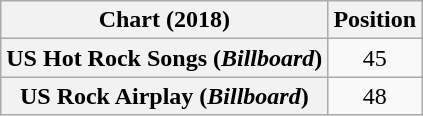<table class="wikitable sortable plainrowheaders" style="text-align:center">
<tr>
<th>Chart (2018)</th>
<th>Position</th>
</tr>
<tr>
<th scope="row">US Hot Rock Songs (<em>Billboard</em>)</th>
<td>45</td>
</tr>
<tr>
<th scope="row">US Rock Airplay (<em>Billboard</em>)</th>
<td>48</td>
</tr>
</table>
